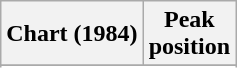<table class="wikitable sortable plainrowheaders" style="text-align:center">
<tr>
<th scope="col">Chart (1984)</th>
<th scope="col">Peak<br>position</th>
</tr>
<tr>
</tr>
<tr>
</tr>
</table>
